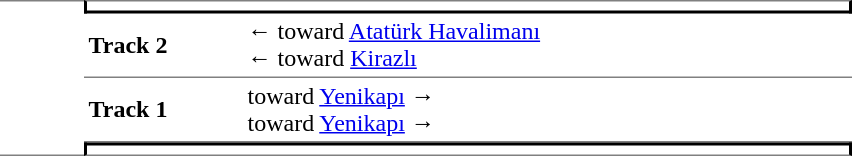<table cellspacing=0 cellpadding=3>
<tr>
<td style="border-top:solid 1px gray;border-bottom:solid 1px gray;vertical-align:top;" width=50 rowspan=4></td>
<td style="border-top:solid 1px gray;border-right:solid 2px black;border-left:solid 2px black;border-bottom:solid 2px black;text-align:center;" colspan=2></td>
</tr>
<tr>
<td style="border-bottom:solid 1px gray;" width=100><strong>Track 2</strong></td>
<td style="border-bottom:solid 1px gray;" width=400>←  toward <a href='#'>Atatürk Havalimanı</a> <br>←   toward <a href='#'>Kirazlı</a></td>
</tr>
<tr>
<td style="border-bottom:solid 1px gray;"><strong>Track 1</strong></td>
<td style="border-bottom:solid 1px gray;"> toward <a href='#'>Yenikapı</a> →<br> toward <a href='#'>Yenikapı</a> →</td>
</tr>
<tr>
<td style="border-bottom:solid 1px gray;border-top:solid 2px black;border-right:solid 2px black;border-left:solid 2px black;text-align:center;" colspan=2></td>
</tr>
</table>
